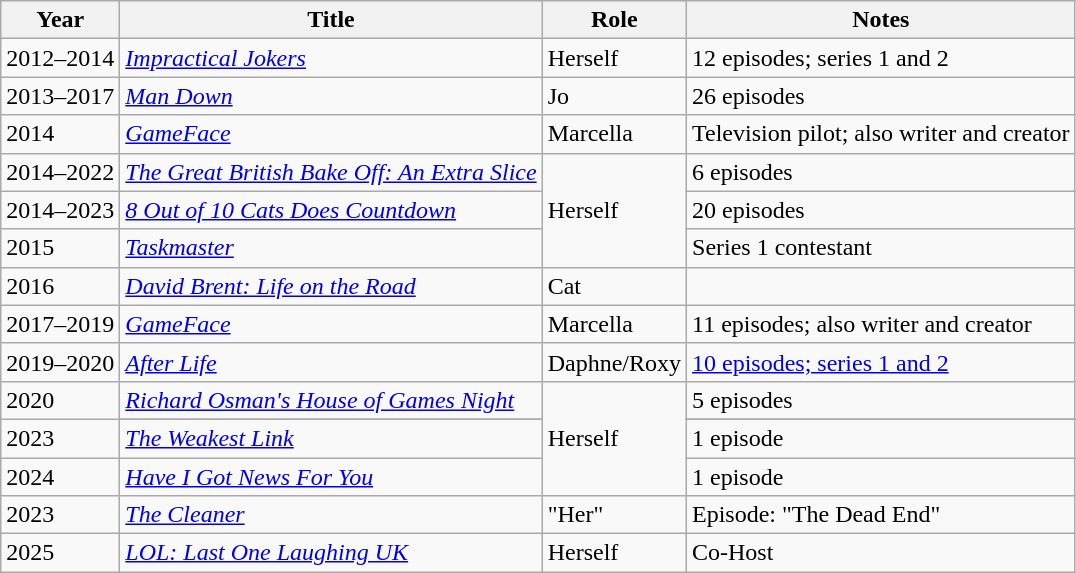<table class="wikitable sortable">
<tr>
<th>Year</th>
<th>Title</th>
<th>Role</th>
<th class="unsortable">Notes</th>
</tr>
<tr>
<td>2012–2014</td>
<td><em><a href='#'>Impractical Jokers</a></em></td>
<td>Herself</td>
<td>12 episodes; series 1 and 2</td>
</tr>
<tr>
<td>2013–2017</td>
<td><em><a href='#'>Man Down</a></em></td>
<td>Jo</td>
<td>26 episodes</td>
</tr>
<tr>
<td>2014</td>
<td><em><a href='#'>GameFace</a></em></td>
<td>Marcella</td>
<td>Television pilot; also writer and creator</td>
</tr>
<tr>
<td>2014–2022</td>
<td><em><a href='#'>The Great British Bake Off: An Extra Slice</a></em></td>
<td rowspan="3">Herself</td>
<td>6 episodes</td>
</tr>
<tr>
<td>2014–2023</td>
<td><em><a href='#'>8 Out of 10 Cats Does Countdown</a></em></td>
<td>20 episodes</td>
</tr>
<tr>
<td>2015</td>
<td><em><a href='#'>Taskmaster</a></em></td>
<td>Series 1 contestant</td>
</tr>
<tr>
<td>2016</td>
<td><em><a href='#'>David Brent: Life on the Road</a></em></td>
<td>Cat</td>
<td></td>
</tr>
<tr>
<td>2017–2019</td>
<td><em><a href='#'>GameFace</a></em></td>
<td>Marcella</td>
<td>11 episodes; also writer and creator</td>
</tr>
<tr>
<td>2019–2020</td>
<td><em><a href='#'>After Life</a></em></td>
<td>Daphne/Roxy</td>
<td><a href='#'>10 episodes; series 1 and 2</a></td>
</tr>
<tr>
<td>2020</td>
<td><em><a href='#'>Richard Osman's House of Games Night</a></em></td>
<td rowspan="4">Herself</td>
<td>5 episodes</td>
</tr>
<tr>
<td rowspan="2">2023</td>
</tr>
<tr>
<td><em><a href='#'>The Weakest Link</a></em></td>
<td>1 episode</td>
</tr>
<tr>
<td>2024</td>
<td><em><a href='#'>Have I Got News For You</a></em></td>
<td>1 episode</td>
</tr>
<tr>
<td>2023</td>
<td><em><a href='#'>The Cleaner</a></em></td>
<td>"Her"</td>
<td>Episode: "The Dead End"</td>
</tr>
<tr>
<td>2025</td>
<td><em><a href='#'>LOL: Last One Laughing UK</a></td>
<td>Herself</td>
<td>Co-Host</td>
</tr>
</table>
